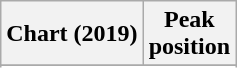<table class="wikitable sortable plainrowheaders" style="text-align:center">
<tr>
<th scope="col">Chart (2019)</th>
<th scope="col">Peak<br>position</th>
</tr>
<tr>
</tr>
<tr>
</tr>
<tr>
</tr>
</table>
